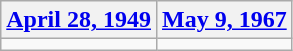<table class=wikitable>
<tr>
<th><a href='#'>April 28, 1949</a></th>
<th><a href='#'>May 9, 1967</a></th>
</tr>
<tr>
<td></td>
<td></td>
</tr>
</table>
